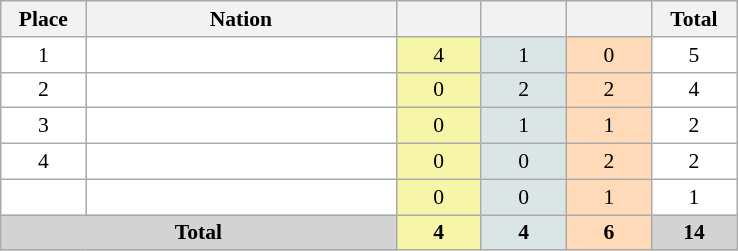<table class=wikitable style="border:1px solid #AAAAAA;font-size:90%">
<tr bgcolor="#EFEFEF">
<th width=50>Place</th>
<th width=200>Nation</th>
<th width=50></th>
<th width=50></th>
<th width=50></th>
<th width=50>Total</th>
</tr>
<tr align="center" valign="top" bgcolor="#FFFFFF">
<td>1</td>
<td align="left"></td>
<td style="background:#F7F6A8;">4</td>
<td style="background:#DCE5E5;">1</td>
<td style="background:#FFDAB9;">0</td>
<td>5</td>
</tr>
<tr align="center" valign="top" bgcolor="#FFFFFF">
<td>2</td>
<td align="left"></td>
<td style="background:#F7F6A8;">0</td>
<td style="background:#DCE5E5;">2</td>
<td style="background:#FFDAB9;">2</td>
<td>4</td>
</tr>
<tr align="center" valign="top" bgcolor="#FFFFFF">
<td>3</td>
<td align="left"></td>
<td style="background:#F7F6A8;">0</td>
<td style="background:#DCE5E5;">1</td>
<td style="background:#FFDAB9;">1</td>
<td>2</td>
</tr>
<tr align="center" valign="top" bgcolor="#FFFFFF">
<td>4</td>
<td align="left"></td>
<td style="background:#F7F6A8;">0</td>
<td style="background:#DCE5E5;">0</td>
<td style="background:#FFDAB9;">2</td>
<td>2</td>
</tr>
<tr align="center" valign="top" bgcolor="#FFFFFF">
<td></td>
<td align="left"></td>
<td style="background:#F7F6A8;">0</td>
<td style="background:#DCE5E5;">0</td>
<td style="background:#FFDAB9;">1</td>
<td>1</td>
</tr>
<tr align="center">
<td colspan="2" bgcolor=D3D3D3><strong>Total</strong></td>
<td style="background:#F7F6A8;"><strong>4</strong></td>
<td style="background:#DCE5E5;"><strong>4</strong></td>
<td style="background:#FFDAB9;"><strong>6</strong></td>
<td bgcolor=D3D3D3><strong>14</strong></td>
</tr>
</table>
